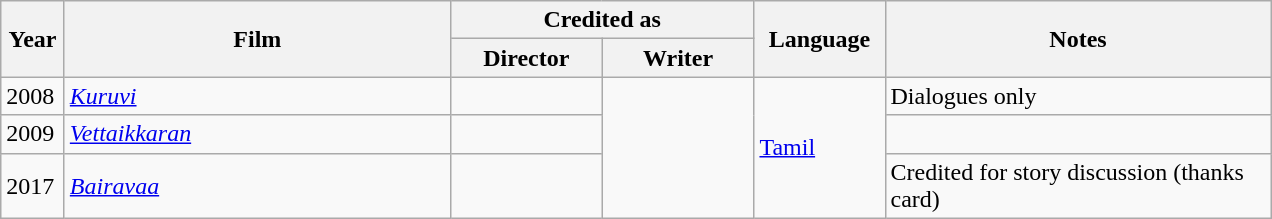<table class="wikitable sortable">
<tr>
<th rowspan="2" style="width:35px;">Year</th>
<th rowspan="2" style="width:250px;">Film</th>
<th colspan="2" style="width:195px;">Credited as</th>
<th rowspan="2" style="text-align:center; width:80px;">Language</th>
<th rowspan="2" style="text-align:center; width:250px;" class="unsortable">Notes</th>
</tr>
<tr>
<th style="width:65px;">Director</th>
<th width="65">Writer</th>
</tr>
<tr>
<td>2008</td>
<td><em><a href='#'>Kuruvi</a></em></td>
<td style="text-align:center;"></td>
<td rowspan="3" style="text-align:center;"></td>
<td rowspan="3"><a href='#'>Tamil</a></td>
<td>Dialogues only</td>
</tr>
<tr>
<td>2009</td>
<td><em><a href='#'>Vettaikkaran</a></em></td>
<td style="text-align:center;"></td>
<td></td>
</tr>
<tr>
<td>2017</td>
<td><em><a href='#'>Bairavaa</a></em></td>
<td style="text-align:center;"></td>
<td>Credited for story discussion (thanks card)</td>
</tr>
</table>
